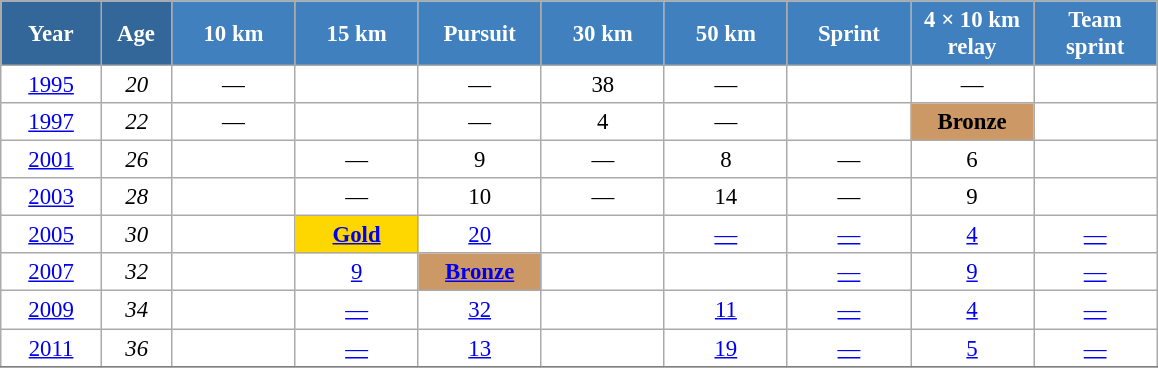<table class="wikitable" style="font-size:95%; text-align:center; border:grey solid 1px; border-collapse:collapse; background:#ffffff;">
<tr>
<th style="background-color:#369; color:white; width:60px;"> Year </th>
<th style="background-color:#369; color:white; width:40px;"> Age </th>
<th style="background-color:#4180be; color:white; width:75px;"> 10 km </th>
<th style="background-color:#4180be; color:white; width:75px;"> 15 km </th>
<th style="background-color:#4180be; color:white; width:75px;"> Pursuit </th>
<th style="background-color:#4180be; color:white; width:75px;"> 30 km </th>
<th style="background-color:#4180be; color:white; width:75px;"> 50 km </th>
<th style="background-color:#4180be; color:white; width:75px;"> Sprint </th>
<th style="background-color:#4180be; color:white; width:75px;"> 4 × 10 km <br> relay </th>
<th style="background-color:#4180be; color:white; width:75px;"> Team <br> sprint </th>
</tr>
<tr>
<td><a href='#'>1995</a></td>
<td><em>20</em></td>
<td>—</td>
<td></td>
<td>—</td>
<td>38</td>
<td>—</td>
<td></td>
<td>—</td>
<td></td>
</tr>
<tr>
<td><a href='#'>1997</a></td>
<td><em>22</em></td>
<td>—</td>
<td></td>
<td>—</td>
<td>4</td>
<td>—</td>
<td></td>
<td bgcolor="cc9966"><strong>Bronze</strong></td>
<td></td>
</tr>
<tr>
<td><a href='#'>2001</a></td>
<td><em>26</em></td>
<td></td>
<td>—</td>
<td>9</td>
<td>—</td>
<td>8</td>
<td>—</td>
<td>6</td>
<td></td>
</tr>
<tr>
<td><a href='#'>2003</a></td>
<td><em>28</em></td>
<td></td>
<td>—</td>
<td>10</td>
<td>—</td>
<td>14</td>
<td>—</td>
<td>9</td>
<td></td>
</tr>
<tr>
<td><a href='#'>2005</a></td>
<td><em>30</em></td>
<td></td>
<td style="background:gold;"><a href='#'><strong>Gold</strong></a></td>
<td><a href='#'>20</a></td>
<td></td>
<td><a href='#'>—</a></td>
<td><a href='#'>—</a></td>
<td><a href='#'>4</a></td>
<td><a href='#'>—</a></td>
</tr>
<tr>
<td><a href='#'>2007</a></td>
<td><em>32</em></td>
<td></td>
<td><a href='#'>9</a></td>
<td bgcolor="cc9966"><a href='#'><strong>Bronze</strong></a></td>
<td></td>
<td><a href='#'></a></td>
<td><a href='#'>—</a></td>
<td><a href='#'>9</a></td>
<td><a href='#'>—</a></td>
</tr>
<tr>
<td><a href='#'>2009</a></td>
<td><em>34</em></td>
<td></td>
<td><a href='#'>—</a></td>
<td><a href='#'>32</a></td>
<td></td>
<td><a href='#'>11</a></td>
<td><a href='#'>—</a></td>
<td><a href='#'>4</a></td>
<td><a href='#'>—</a></td>
</tr>
<tr>
<td><a href='#'>2011</a></td>
<td><em>36</em></td>
<td></td>
<td><a href='#'>—</a></td>
<td><a href='#'>13</a></td>
<td></td>
<td><a href='#'>19</a></td>
<td><a href='#'>—</a></td>
<td><a href='#'>5</a></td>
<td><a href='#'>—</a></td>
</tr>
<tr>
</tr>
</table>
